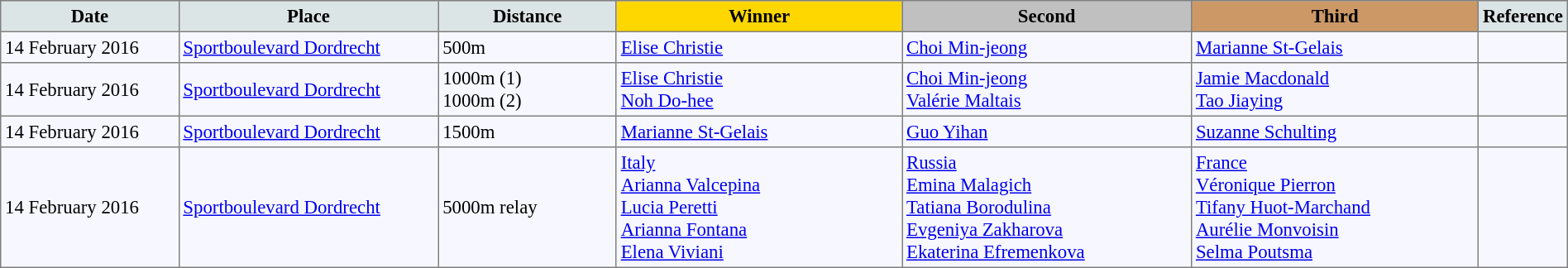<table cellpadding="3" cellspacing="0" border="1" style="background:#f7f8ff; font-size:95%; border:gray solid 1px; border-collapse:collapse;">
<tr style="background:#ccc; text-align:center;">
<td style="background:#dce5e5; width:150px;"><strong>Date</strong></td>
<td style="background:#dce5e5; width:220px;"><strong>Place</strong></td>
<td style="background:#dce5e5; width:150px;"><strong>Distance</strong></td>
<td style="background:gold; width:250px;"><strong>Winner</strong></td>
<td style="background:silver; width:250px;"><strong>Second</strong></td>
<td style="background:#c96; width:250px;"><strong>Third</strong></td>
<td style="background:#dce5e5; width:30px;"><strong>Reference</strong></td>
</tr>
<tr style="text-align:left;">
<td>14 February 2016</td>
<td><a href='#'>Sportboulevard Dordrecht</a></td>
<td>500m</td>
<td> <a href='#'>Elise Christie</a></td>
<td> <a href='#'>Choi Min-jeong</a></td>
<td> <a href='#'>Marianne St-Gelais</a></td>
<td></td>
</tr>
<tr style="text-align:left;">
<td>14 February 2016</td>
<td><a href='#'>Sportboulevard Dordrecht</a></td>
<td>1000m (1) <br> 1000m (2)</td>
<td> <a href='#'>Elise Christie</a><br>  <a href='#'>Noh Do-hee</a></td>
<td>  <a href='#'>Choi Min-jeong</a><br>    <a href='#'>Valérie Maltais</a></td>
<td> <a href='#'>Jamie Macdonald</a><br>  <a href='#'>Tao Jiaying</a></td>
<td></td>
</tr>
<tr style="text-align:left;">
<td>14 February 2016</td>
<td><a href='#'>Sportboulevard Dordrecht</a></td>
<td>1500m</td>
<td> <a href='#'>Marianne St-Gelais</a></td>
<td> <a href='#'>Guo Yihan</a></td>
<td> <a href='#'>Suzanne Schulting</a></td>
<td></td>
</tr>
<tr style="text-align:left;">
<td>14 February 2016</td>
<td><a href='#'>Sportboulevard Dordrecht</a></td>
<td>5000m relay</td>
<td> <a href='#'>Italy</a><br><a href='#'>Arianna Valcepina</a><br><a href='#'>Lucia Peretti</a><br><a href='#'>Arianna Fontana</a><br><a href='#'>Elena Viviani</a></td>
<td> <a href='#'>Russia</a><br><a href='#'>Emina Malagich</a><br><a href='#'>Tatiana Borodulina</a><br><a href='#'>Evgeniya Zakharova</a><br><a href='#'>Ekaterina Efremenkova</a></td>
<td> <a href='#'>France</a><br><a href='#'>Véronique Pierron</a><br><a href='#'>Tifany Huot-Marchand</a><br><a href='#'>Aurélie Monvoisin</a><br><a href='#'>Selma Poutsma</a></td>
<td></td>
</tr>
</table>
